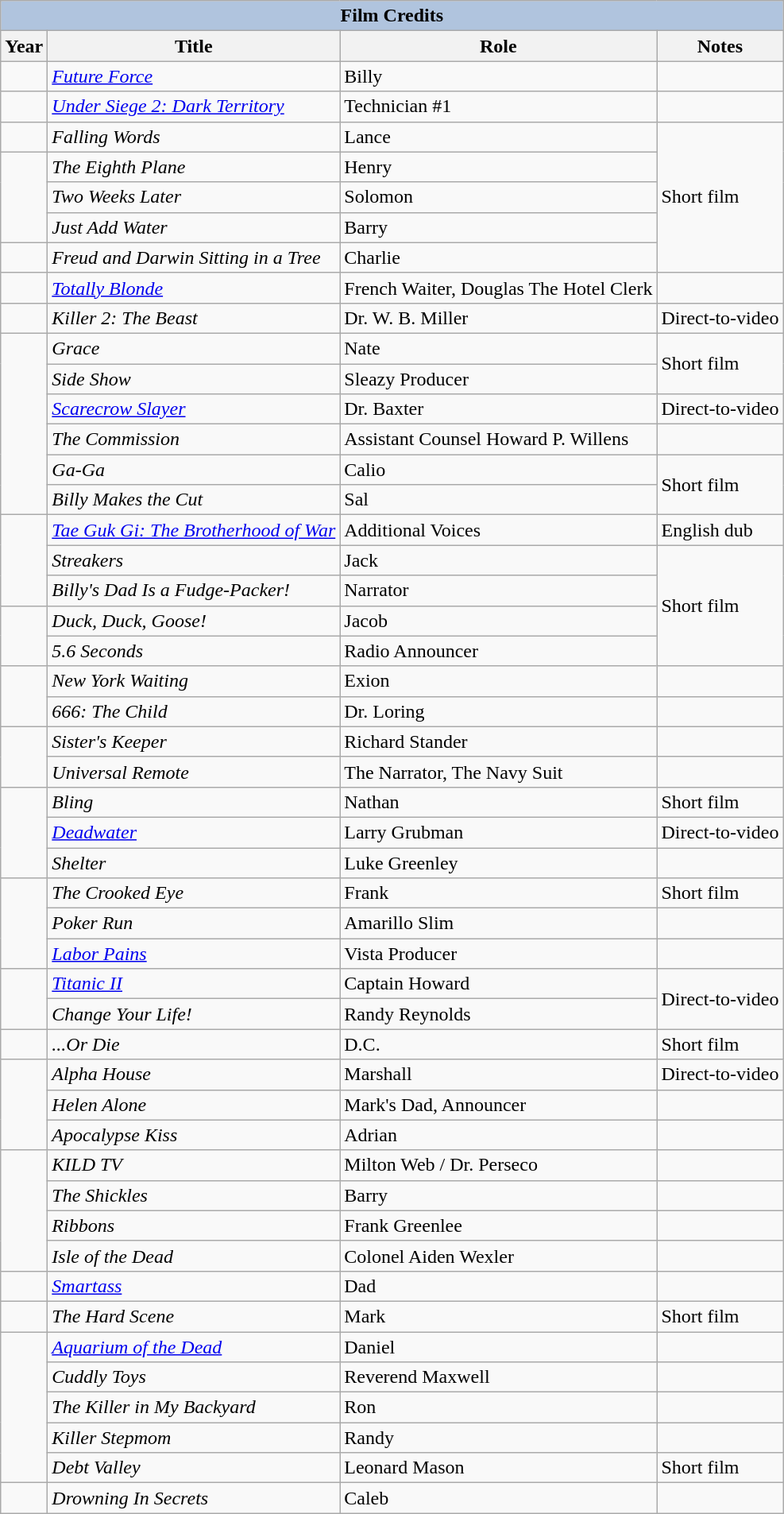<table class="wikitable sortable">
<tr>
<th colspan="5" style="background:#B0C4DE;">Film Credits</th>
</tr>
<tr>
<th>Year</th>
<th>Title</th>
<th>Role</th>
<th>Notes</th>
</tr>
<tr>
<td></td>
<td><em><a href='#'>Future Force</a></em></td>
<td>Billy</td>
<td></td>
</tr>
<tr>
<td></td>
<td><em><a href='#'>Under Siege 2: Dark Territory</a></em></td>
<td>Technician #1</td>
<td></td>
</tr>
<tr>
<td></td>
<td><em>Falling Words</em></td>
<td>Lance</td>
<td rowspan="5">Short film</td>
</tr>
<tr>
<td rowspan="3"></td>
<td><em>The Eighth Plane</em></td>
<td>Henry</td>
</tr>
<tr>
<td><em>Two Weeks Later</em></td>
<td>Solomon</td>
</tr>
<tr>
<td><em>Just Add Water</em></td>
<td>Barry</td>
</tr>
<tr>
<td></td>
<td><em>Freud and Darwin Sitting in a Tree</em></td>
<td>Charlie</td>
</tr>
<tr>
<td></td>
<td><em><a href='#'>Totally Blonde</a></em></td>
<td>French Waiter, Douglas The Hotel Clerk</td>
<td></td>
</tr>
<tr>
<td></td>
<td><em>Killer 2: The Beast</em></td>
<td>Dr. W. B. Miller</td>
<td>Direct-to-video</td>
</tr>
<tr>
<td rowspan="6"></td>
<td><em>Grace</em></td>
<td>Nate</td>
<td rowspan="2">Short film</td>
</tr>
<tr>
<td><em>Side Show</em></td>
<td>Sleazy Producer</td>
</tr>
<tr>
<td><em><a href='#'>Scarecrow Slayer</a></em></td>
<td>Dr. Baxter</td>
<td>Direct-to-video</td>
</tr>
<tr>
<td><em>The Commission</em></td>
<td>Assistant Counsel Howard P. Willens</td>
<td></td>
</tr>
<tr>
<td><em>Ga-Ga</em></td>
<td>Calio</td>
<td rowspan="2">Short film</td>
</tr>
<tr>
<td><em>Billy Makes the Cut</em></td>
<td>Sal</td>
</tr>
<tr>
<td rowspan="3"></td>
<td><em><a href='#'>Tae Guk Gi: The Brotherhood of War</a></em></td>
<td>Additional Voices</td>
<td>English dub</td>
</tr>
<tr>
<td><em>Streakers</em></td>
<td>Jack</td>
<td rowspan="4">Short film</td>
</tr>
<tr>
<td><em>Billy's Dad Is a Fudge-Packer!</em></td>
<td>Narrator</td>
</tr>
<tr>
<td rowspan="2"></td>
<td><em>Duck, Duck, Goose!</em></td>
<td>Jacob</td>
</tr>
<tr>
<td><em>5.6 Seconds</em></td>
<td>Radio Announcer</td>
</tr>
<tr>
<td rowspan="2"></td>
<td><em>New York Waiting</em></td>
<td>Exion</td>
<td></td>
</tr>
<tr>
<td><em>666: The Child</em></td>
<td>Dr. Loring</td>
<td></td>
</tr>
<tr>
<td rowspan="2"></td>
<td><em>Sister's Keeper</em></td>
<td>Richard Stander</td>
<td></td>
</tr>
<tr>
<td><em>Universal Remote</em></td>
<td>The Narrator, The Navy Suit</td>
<td></td>
</tr>
<tr>
<td rowspan="3"></td>
<td><em>Bling</em></td>
<td>Nathan</td>
<td>Short film</td>
</tr>
<tr>
<td><em><a href='#'>Deadwater</a></em></td>
<td>Larry Grubman</td>
<td>Direct-to-video</td>
</tr>
<tr>
<td><em>Shelter</em></td>
<td>Luke Greenley</td>
<td></td>
</tr>
<tr>
<td rowspan="3"></td>
<td><em>The Crooked Eye</em></td>
<td>Frank</td>
<td>Short film</td>
</tr>
<tr>
<td><em>Poker Run</em></td>
<td>Amarillo Slim</td>
<td></td>
</tr>
<tr>
<td><em><a href='#'>Labor Pains</a></em></td>
<td>Vista Producer</td>
<td></td>
</tr>
<tr>
<td rowspan="2"></td>
<td><em><a href='#'>Titanic II</a></em></td>
<td>Captain Howard</td>
<td rowspan="2">Direct-to-video</td>
</tr>
<tr>
<td><em>Change Your Life!</em></td>
<td>Randy Reynolds</td>
</tr>
<tr>
<td></td>
<td><em>...Or Die</em></td>
<td>D.C.</td>
<td>Short film</td>
</tr>
<tr>
<td rowspan="3"></td>
<td><em>Alpha House</em></td>
<td>Marshall</td>
<td>Direct-to-video</td>
</tr>
<tr>
<td><em>Helen Alone</em></td>
<td>Mark's Dad, Announcer</td>
<td></td>
</tr>
<tr>
<td><em>Apocalypse Kiss</em></td>
<td>Adrian</td>
<td></td>
</tr>
<tr>
<td rowspan="4"></td>
<td><em>KILD TV</em></td>
<td>Milton Web / Dr. Perseco</td>
<td></td>
</tr>
<tr>
<td><em>The Shickles</em></td>
<td>Barry</td>
<td></td>
</tr>
<tr>
<td><em>Ribbons</em></td>
<td>Frank Greenlee</td>
<td></td>
</tr>
<tr>
<td><em>Isle of the Dead</em></td>
<td>Colonel Aiden Wexler</td>
<td></td>
</tr>
<tr>
<td></td>
<td><em><a href='#'>Smartass</a></em></td>
<td>Dad</td>
<td></td>
</tr>
<tr>
<td></td>
<td><em>The Hard Scene</em></td>
<td>Mark</td>
<td>Short film</td>
</tr>
<tr>
<td rowspan="5"></td>
<td><em><a href='#'>Aquarium of the Dead</a></em></td>
<td>Daniel</td>
<td></td>
</tr>
<tr>
<td><em>Cuddly Toys</em></td>
<td>Reverend Maxwell</td>
<td></td>
</tr>
<tr>
<td><em>The Killer in My Backyard</em></td>
<td>Ron</td>
<td></td>
</tr>
<tr>
<td><em>Killer Stepmom</em></td>
<td>Randy</td>
<td></td>
</tr>
<tr>
<td><em>Debt Valley</em></td>
<td>Leonard Mason</td>
<td>Short film</td>
</tr>
<tr>
<td></td>
<td><em>Drowning In Secrets</em></td>
<td>Caleb</td>
<td></td>
</tr>
</table>
